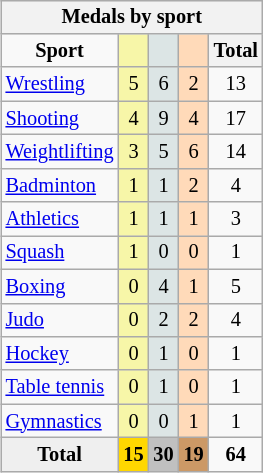<table class="wikitable" style="text-align:center; font-size:85%; float:right">
<tr style="background:#efefef;">
<th colspan=5>Medals by sport</th>
</tr>
<tr>
<td><strong>Sport</strong></td>
<th style="background:#f7f6a8;"></th>
<th style="background:#dce5e5;"></th>
<th style="background:#ffdab9;"></th>
<th>Total</th>
</tr>
<tr>
<td align=left><a href='#'>Wrestling</a></td>
<td style="background:#f7f6a8;">5</td>
<td style="background:#dce5e5;">6</td>
<td style="background:#ffdab9;">2</td>
<td>13</td>
</tr>
<tr>
<td align=left><a href='#'>Shooting</a></td>
<td style="background:#f7f6a8;">4</td>
<td style="background:#dce5e5;">9</td>
<td style="background:#ffdab9;">4</td>
<td>17</td>
</tr>
<tr>
<td align=left><a href='#'>Weightlifting</a></td>
<td style="background:#f7f6a8;">3</td>
<td style="background:#dce5e5;">5</td>
<td style="background:#ffdab9;">6</td>
<td>14</td>
</tr>
<tr>
<td align=left><a href='#'>Badminton</a></td>
<td style="background:#f7f6a8;">1</td>
<td style="background:#dce5e5;">1</td>
<td style="background:#ffdab9;">2</td>
<td>4</td>
</tr>
<tr>
<td align=left><a href='#'>Athletics</a></td>
<td style="background:#f7f6a8;">1</td>
<td style="background:#dce5e5;">1</td>
<td style="background:#ffdab9;">1</td>
<td>3</td>
</tr>
<tr>
<td align=left><a href='#'>Squash</a></td>
<td style="background:#f7f6a8;">1</td>
<td style="background:#dce5e5;">0</td>
<td style="background:#ffdab9;">0</td>
<td>1</td>
</tr>
<tr>
<td align=left><a href='#'>Boxing</a></td>
<td style="background:#f7f6a8;">0</td>
<td style="background:#dce5e5;">4</td>
<td style="background:#ffdab9;">1</td>
<td>5</td>
</tr>
<tr>
<td align=left><a href='#'>Judo</a></td>
<td style="background:#f7f6a8;">0</td>
<td style="background:#dce5e5;">2</td>
<td style="background:#ffdab9;">2</td>
<td>4</td>
</tr>
<tr>
<td align=left><a href='#'>Hockey</a></td>
<td style="background:#f7f6a8;">0</td>
<td style="background:#dce5e5;">1</td>
<td style="background:#ffdab9;">0</td>
<td>1</td>
</tr>
<tr>
<td align=left><a href='#'>Table tennis</a></td>
<td style="background:#f7f6a8;">0</td>
<td style="background:#dce5e5;">1</td>
<td style="background:#ffdab9;">0</td>
<td>1</td>
</tr>
<tr>
<td align=left><a href='#'>Gymnastics</a></td>
<td style="background:#f7f6a8;">0</td>
<td style="background:#dce5e5;">0</td>
<td style="background:#ffdab9;">1</td>
<td>1</td>
</tr>
<tr>
<th style="background:#efefef;">Total</th>
<th style="background:gold;">15</th>
<th style="background:silver;">30</th>
<th style="background:#c96;">19</th>
<td><strong>64</strong></td>
</tr>
</table>
